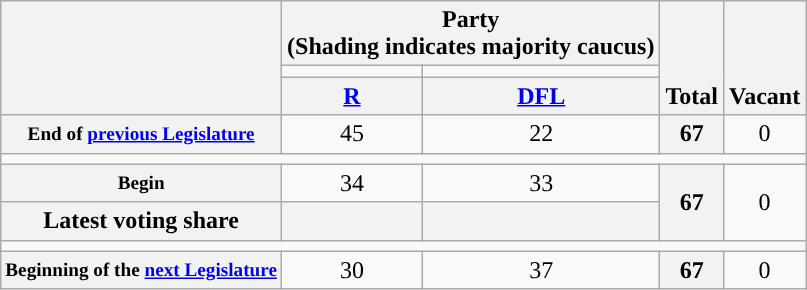<table class=wikitable style="text-align:center">
<tr style="vertical-align:bottom;">
<th rowspan=3></th>
<th colspan=2>Party <div>(Shading indicates majority caucus)</div></th>
<th rowspan=3>Total</th>
<th rowspan=3>Vacant</th>
</tr>
<tr style="height:5px">
<td style="background-color:"></td>
<td style="background-color:"></td>
</tr>
<tr>
<th><a href='#'>R</a></th>
<th><a href='#'>DFL</a></th>
</tr>
<tr>
<th style="white-space:nowrap; font-size:80%;">End of <a href='#'>previous Legislature</a></th>
<td>45</td>
<td>22</td>
<th>67</th>
<td>0</td>
</tr>
<tr>
<td colspan=5></td>
</tr>
<tr>
<th style="font-size:80%">Begin</th>
<td>34</td>
<td>33</td>
<th rowspan=2>67</th>
<td rowspan=2>0</td>
</tr>
<tr>
<th>Latest voting share</th>
<th></th>
<th></th>
</tr>
<tr>
<td colspan=5></td>
</tr>
<tr>
<th style="white-space:nowrap; font-size:80%;">Beginning of the <a href='#'>next Legislature</a></th>
<td>30</td>
<td>37</td>
<th>67</th>
<td>0</td>
</tr>
</table>
